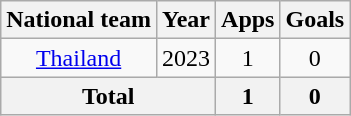<table class="wikitable" style="text-align:center">
<tr>
<th>National team</th>
<th>Year</th>
<th>Apps</th>
<th>Goals</th>
</tr>
<tr>
<td rowspan="1"><a href='#'>Thailand</a></td>
<td>2023</td>
<td>1</td>
<td>0</td>
</tr>
<tr>
<th colspan="2">Total</th>
<th>1</th>
<th>0</th>
</tr>
</table>
